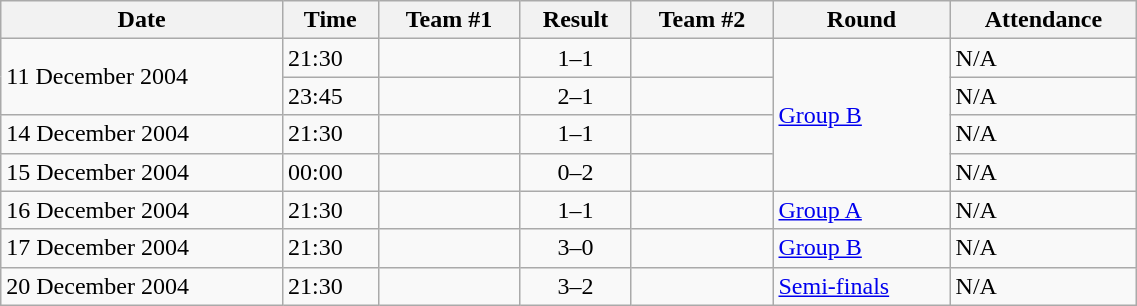<table class="wikitable" style="text-align: left;" width="60%">
<tr>
<th>Date</th>
<th>Time</th>
<th>Team #1</th>
<th>Result</th>
<th>Team #2</th>
<th>Round</th>
<th>Attendance</th>
</tr>
<tr>
<td rowspan="2">11 December 2004</td>
<td>21:30</td>
<td></td>
<td style="text-align:center;">1–1</td>
<td></td>
<td rowspan="4"><a href='#'>Group B</a></td>
<td>N/A</td>
</tr>
<tr>
<td>23:45</td>
<td></td>
<td style="text-align:center;">2–1</td>
<td></td>
<td>N/A</td>
</tr>
<tr>
<td>14 December 2004</td>
<td>21:30</td>
<td></td>
<td style="text-align:center;">1–1</td>
<td></td>
<td>N/A</td>
</tr>
<tr>
<td>15 December 2004</td>
<td>00:00</td>
<td></td>
<td style="text-align:center;">0–2</td>
<td></td>
<td>N/A</td>
</tr>
<tr>
<td>16 December 2004</td>
<td>21:30</td>
<td></td>
<td style="text-align:center;">1–1</td>
<td></td>
<td><a href='#'>Group A</a></td>
<td>N/A</td>
</tr>
<tr>
<td>17 December 2004</td>
<td>21:30</td>
<td></td>
<td style="text-align:center;">3–0</td>
<td></td>
<td><a href='#'>Group B</a></td>
<td>N/A</td>
</tr>
<tr>
<td>20 December 2004</td>
<td>21:30</td>
<td></td>
<td style="text-align:center;">3–2</td>
<td></td>
<td><a href='#'>Semi-finals</a></td>
<td>N/A</td>
</tr>
</table>
